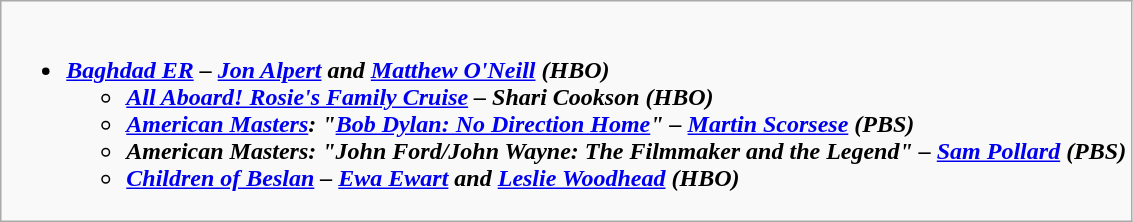<table class="wikitable">
<tr>
<td style="vertical-align:top;"><br><ul><li><strong><em><a href='#'>Baghdad ER</a><em> – <a href='#'>Jon Alpert</a> and <a href='#'>Matthew O'Neill</a> (HBO)<strong><ul><li></em><a href='#'>All Aboard! Rosie's Family Cruise</a><em> – Shari Cookson (HBO)</li><li></em><a href='#'>American Masters</a><em>: "<a href='#'>Bob Dylan: No Direction Home</a>" – <a href='#'>Martin Scorsese</a> (PBS)</li><li></em>American Masters<em>: "John Ford/John Wayne: The Filmmaker and the Legend" – <a href='#'>Sam Pollard</a> (PBS)</li><li></em><a href='#'>Children of Beslan</a><em> – <a href='#'>Ewa Ewart</a> and <a href='#'>Leslie Woodhead</a> (HBO)</li></ul></li></ul></td>
</tr>
</table>
